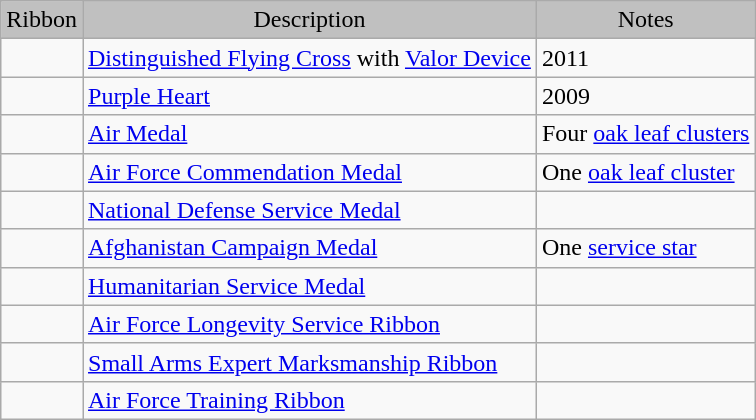<table class="wikitable">
<tr style="text-align:center; background:silver;">
<td>Ribbon</td>
<td style="background:silver; text-align:center;">Description</td>
<td style="background:silver; text-align:center;">Notes</td>
</tr>
<tr>
<td></td>
<td><a href='#'>Distinguished Flying Cross</a> with <a href='#'>Valor Device</a></td>
<td>2011</td>
</tr>
<tr>
<td></td>
<td><a href='#'>Purple Heart</a></td>
<td>2009</td>
</tr>
<tr>
<td></td>
<td><a href='#'>Air Medal</a></td>
<td>Four <a href='#'>oak leaf clusters</a></td>
</tr>
<tr>
<td></td>
<td><a href='#'>Air Force Commendation Medal</a></td>
<td>One <a href='#'>oak leaf cluster</a></td>
</tr>
<tr>
<td></td>
<td><a href='#'>National Defense Service Medal</a></td>
<td></td>
</tr>
<tr>
<td></td>
<td><a href='#'>Afghanistan Campaign Medal</a></td>
<td>One <a href='#'>service star</a></td>
</tr>
<tr>
<td></td>
<td><a href='#'>Humanitarian Service Medal</a></td>
<td></td>
</tr>
<tr>
<td></td>
<td><a href='#'>Air Force Longevity Service Ribbon</a></td>
<td></td>
</tr>
<tr>
<td></td>
<td><a href='#'>Small Arms Expert Marksmanship Ribbon</a></td>
<td></td>
</tr>
<tr>
<td></td>
<td><a href='#'>Air Force Training Ribbon</a></td>
<td></td>
</tr>
</table>
